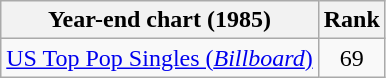<table class="wikitable sortable">
<tr>
<th>Year-end chart (1985)</th>
<th>Rank</th>
</tr>
<tr>
<td><a href='#'>US Top Pop Singles (<em>Billboard</em>)</a></td>
<td style="text-align:center;">69</td>
</tr>
</table>
